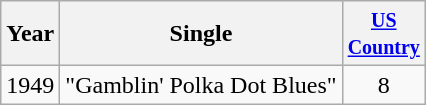<table class="wikitable">
<tr>
<th>Year</th>
<th>Single</th>
<th width="45"><small><a href='#'>US Country</a></small></th>
</tr>
<tr>
<td>1949</td>
<td>"Gamblin' Polka Dot Blues"</td>
<td align="center">8</td>
</tr>
</table>
